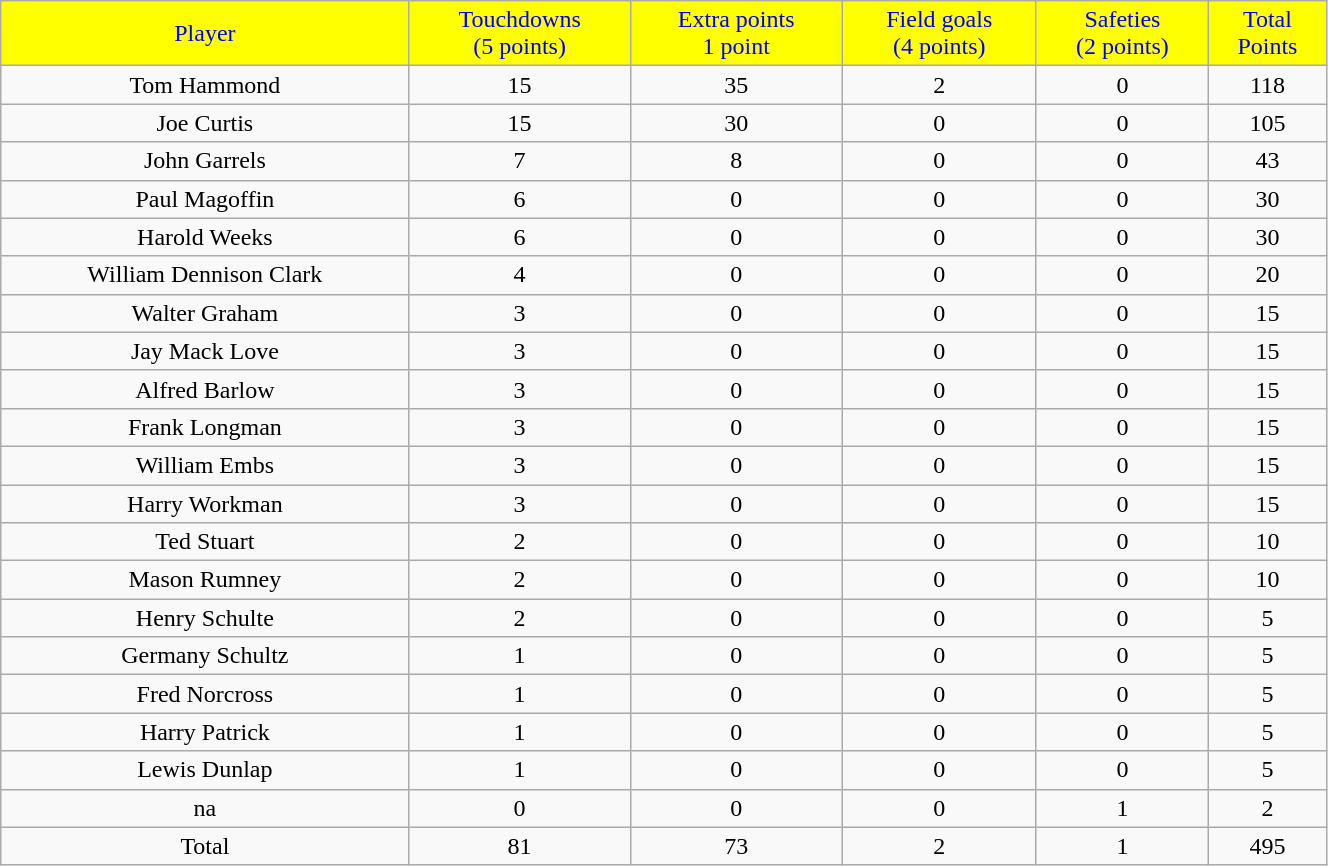<table class="wikitable" width="70%">
<tr align="center"  style="background:yellow;color:blue;">
<td>Player</td>
<td>Touchdowns<br>(5 points)</td>
<td>Extra points<br>1 point</td>
<td>Field goals<br>(4 points)</td>
<td>Safeties<br>(2 points)</td>
<td>Total<br>Points</td>
</tr>
<tr align="center" bgcolor="">
<td>Tom Hammond</td>
<td>15</td>
<td>35</td>
<td>2</td>
<td>0</td>
<td>118</td>
</tr>
<tr align="center" bgcolor="">
<td>Joe Curtis</td>
<td>15</td>
<td>30</td>
<td>0</td>
<td>0</td>
<td>105</td>
</tr>
<tr align="center" bgcolor="">
<td>John Garrels</td>
<td>7</td>
<td>8</td>
<td>0</td>
<td>0</td>
<td>43</td>
</tr>
<tr align="center" bgcolor="">
<td>Paul Magoffin</td>
<td>6</td>
<td>0</td>
<td>0</td>
<td>0</td>
<td>30</td>
</tr>
<tr align="center" bgcolor="">
<td>Harold Weeks</td>
<td>6</td>
<td>0</td>
<td>0</td>
<td>0</td>
<td>30</td>
</tr>
<tr align="center" bgcolor="">
<td>William Dennison Clark</td>
<td>4</td>
<td>0</td>
<td>0</td>
<td>0</td>
<td>20</td>
</tr>
<tr align="center" bgcolor="">
<td>Walter Graham</td>
<td>3</td>
<td>0</td>
<td>0</td>
<td>0</td>
<td>15</td>
</tr>
<tr align="center" bgcolor="">
<td>Jay Mack Love</td>
<td>3</td>
<td>0</td>
<td>0</td>
<td>0</td>
<td>15</td>
</tr>
<tr align="center" bgcolor="">
<td>Alfred Barlow</td>
<td>3</td>
<td>0</td>
<td>0</td>
<td>0</td>
<td>15</td>
</tr>
<tr align="center" bgcolor="">
<td>Frank Longman</td>
<td>3</td>
<td>0</td>
<td>0</td>
<td>0</td>
<td>15</td>
</tr>
<tr align="center" bgcolor="">
<td>William Embs</td>
<td>3</td>
<td>0</td>
<td>0</td>
<td>0</td>
<td>15</td>
</tr>
<tr align="center" bgcolor="">
<td>Harry Workman</td>
<td>3</td>
<td>0</td>
<td>0</td>
<td>0</td>
<td>15</td>
</tr>
<tr align="center" bgcolor="">
<td>Ted Stuart</td>
<td>2</td>
<td>0</td>
<td>0</td>
<td>0</td>
<td>10</td>
</tr>
<tr align="center" bgcolor="">
<td>Mason Rumney</td>
<td>2</td>
<td>0</td>
<td>0</td>
<td>0</td>
<td>10</td>
</tr>
<tr align="center" bgcolor="">
<td>Henry Schulte</td>
<td>2</td>
<td>0</td>
<td>0</td>
<td>0</td>
<td>5</td>
</tr>
<tr align="center" bgcolor="">
<td>Germany Schultz</td>
<td>1</td>
<td>0</td>
<td>0</td>
<td>0</td>
<td>5</td>
</tr>
<tr align="center" bgcolor="">
<td>Fred Norcross</td>
<td>1</td>
<td>0</td>
<td>0</td>
<td>0</td>
<td>5</td>
</tr>
<tr align="center" bgcolor="">
<td>Harry Patrick</td>
<td>1</td>
<td>0</td>
<td>0</td>
<td>0</td>
<td>5</td>
</tr>
<tr align="center" bgcolor="">
<td>Lewis Dunlap</td>
<td>1</td>
<td>0</td>
<td>0</td>
<td>0</td>
<td>5</td>
</tr>
<tr align="center" bgcolor="">
<td>na</td>
<td>0</td>
<td>0</td>
<td>0</td>
<td>1</td>
<td>2</td>
</tr>
<tr align="center" bgcolor="">
<td>Total</td>
<td>81</td>
<td>73</td>
<td>2</td>
<td>1</td>
<td>495</td>
</tr>
</table>
